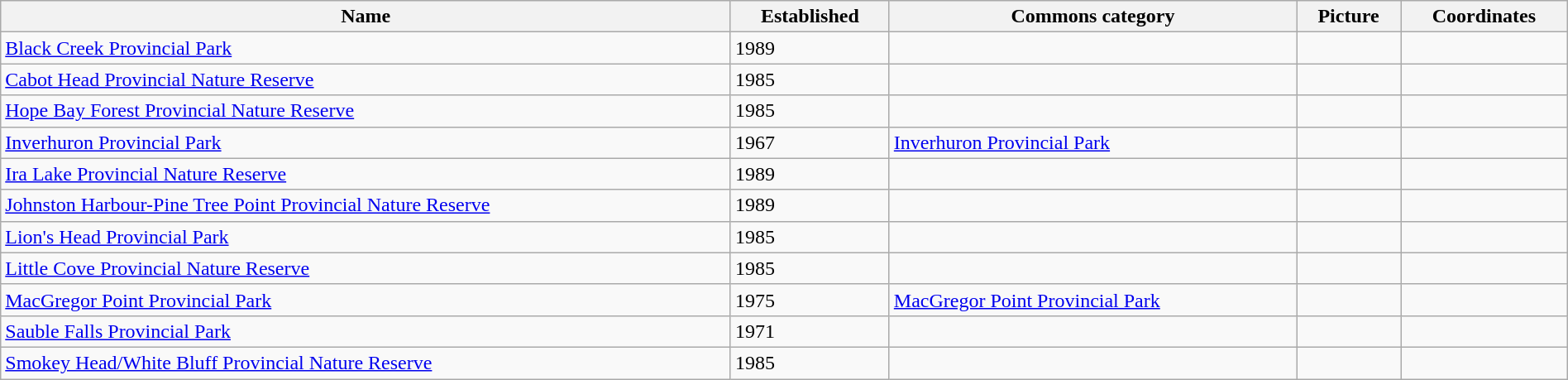<table class='wikitable sortable' style='width:100%'>
<tr>
<th>Name</th>
<th>Established</th>
<th>Commons category</th>
<th>Picture</th>
<th>Coordinates</th>
</tr>
<tr>
<td><a href='#'>Black Creek Provincial Park</a></td>
<td>1989</td>
<td></td>
<td></td>
<td></td>
</tr>
<tr>
<td><a href='#'>Cabot Head Provincial Nature Reserve</a></td>
<td>1985</td>
<td></td>
<td></td>
<td></td>
</tr>
<tr>
<td><a href='#'>Hope Bay Forest Provincial Nature Reserve</a></td>
<td>1985</td>
<td></td>
<td></td>
<td></td>
</tr>
<tr>
<td><a href='#'>Inverhuron Provincial Park</a></td>
<td>1967</td>
<td><a href='#'>Inverhuron Provincial Park</a></td>
<td></td>
<td></td>
</tr>
<tr>
<td><a href='#'>Ira Lake Provincial Nature Reserve</a></td>
<td>1989</td>
<td></td>
<td></td>
<td></td>
</tr>
<tr>
<td><a href='#'>Johnston Harbour-Pine Tree Point Provincial Nature Reserve</a></td>
<td>1989</td>
<td></td>
<td></td>
<td></td>
</tr>
<tr>
<td><a href='#'>Lion's Head Provincial Park</a></td>
<td>1985</td>
<td></td>
<td></td>
<td></td>
</tr>
<tr>
<td><a href='#'>Little Cove Provincial Nature Reserve</a></td>
<td>1985</td>
<td></td>
<td></td>
<td></td>
</tr>
<tr>
<td><a href='#'>MacGregor Point Provincial Park</a></td>
<td>1975</td>
<td><a href='#'>MacGregor Point Provincial Park</a></td>
<td></td>
<td></td>
</tr>
<tr>
<td><a href='#'>Sauble Falls Provincial Park</a></td>
<td>1971</td>
<td></td>
<td></td>
<td></td>
</tr>
<tr>
<td><a href='#'>Smokey Head/White Bluff Provincial Nature Reserve</a></td>
<td>1985</td>
<td></td>
<td></td>
<td></td>
</tr>
</table>
